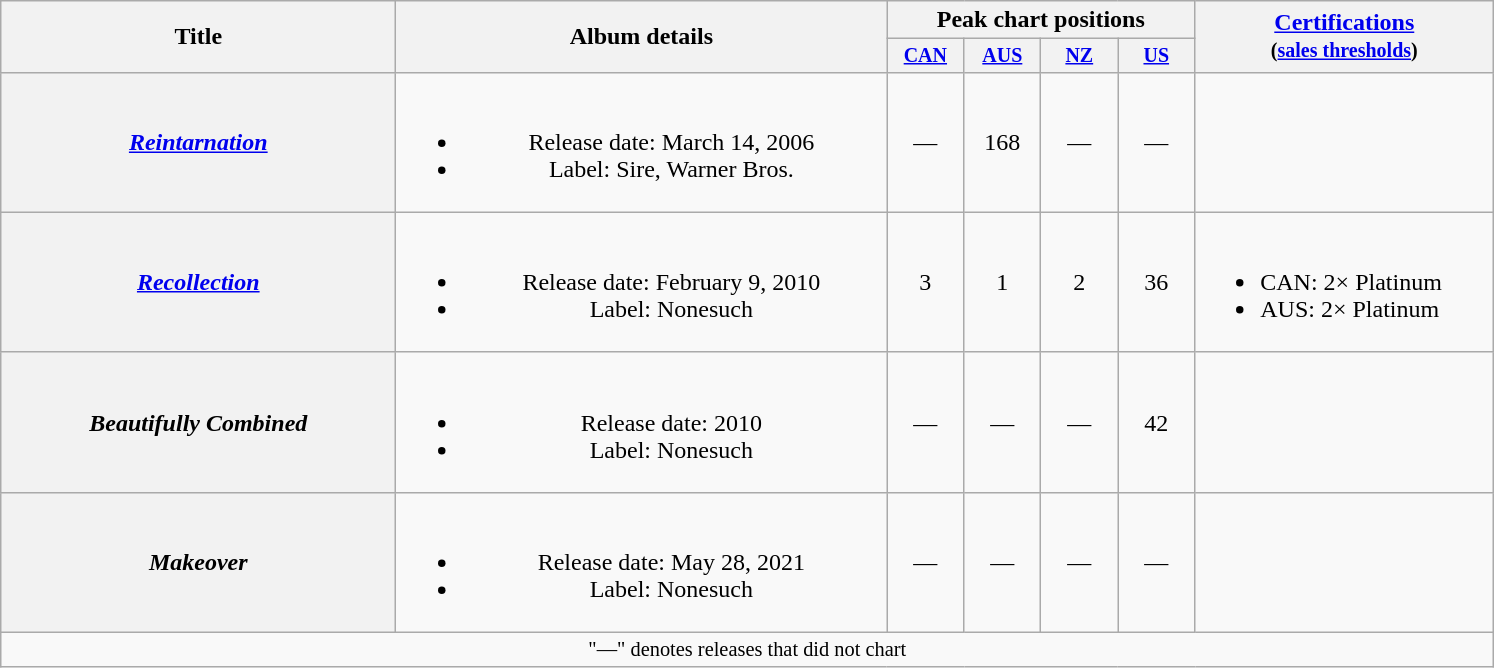<table class="wikitable plainrowheaders" style="text-align:center;">
<tr>
<th rowspan="2" style="width:16em;">Title</th>
<th rowspan="2" style="width:20em;">Album details</th>
<th colspan="4">Peak chart positions</th>
<th rowspan="2" style="width:12em;"><a href='#'>Certifications</a><br><small>(<a href='#'>sales thresholds</a>)</small></th>
</tr>
<tr style="font-size:smaller;">
<th width="45"><a href='#'>CAN</a></th>
<th width="45"><a href='#'>AUS</a><br></th>
<th width="45"><a href='#'>NZ</a><br></th>
<th width="45"><a href='#'>US</a><br></th>
</tr>
<tr>
<th scope="row"><em><a href='#'>Reintarnation</a></em></th>
<td><br><ul><li>Release date: March 14, 2006</li><li>Label: Sire, Warner Bros.</li></ul></td>
<td>—</td>
<td>168</td>
<td>—</td>
<td>—</td>
<td></td>
</tr>
<tr>
<th scope="row"><em><a href='#'>Recollection</a></em></th>
<td><br><ul><li>Release date: February 9, 2010</li><li>Label: Nonesuch</li></ul></td>
<td>3</td>
<td>1</td>
<td>2</td>
<td>36</td>
<td align="left"><br><ul><li>CAN: 2× Platinum</li><li>AUS: 2× Platinum</li></ul></td>
</tr>
<tr>
<th scope="row"><em>Beautifully Combined</em></th>
<td><br><ul><li>Release date: 2010</li><li>Label: Nonesuch</li></ul></td>
<td>—</td>
<td>—</td>
<td>—</td>
<td>42</td>
<td></td>
</tr>
<tr>
<th scope="row"><em>Makeover</em></th>
<td><br><ul><li>Release date: May 28, 2021</li><li>Label: Nonesuch</li></ul></td>
<td>—</td>
<td>—</td>
<td>—</td>
<td>—</td>
<td></td>
</tr>
<tr>
<td colspan="7" style="font-size:85%">"—" denotes releases that did not chart</td>
</tr>
</table>
